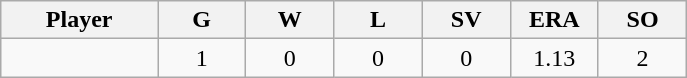<table class="wikitable sortable">
<tr>
<th bgcolor="#DDDDFF" width="16%">Player</th>
<th bgcolor="#DDDDFF" width="9%">G</th>
<th bgcolor="#DDDDFF" width="9%">W</th>
<th bgcolor="#DDDDFF" width="9%">L</th>
<th bgcolor="#DDDDFF" width="9%">SV</th>
<th bgcolor="#DDDDFF" width="9%">ERA</th>
<th bgcolor="#DDDDFF" width="9%">SO</th>
</tr>
<tr align="center">
<td></td>
<td>1</td>
<td>0</td>
<td>0</td>
<td>0</td>
<td>1.13</td>
<td>2</td>
</tr>
</table>
